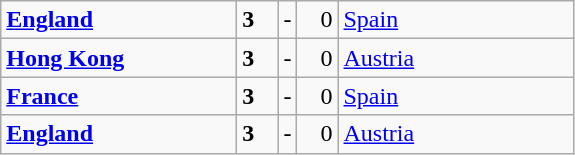<table class="wikitable">
<tr>
<td width=150> <strong><a href='#'>England</a></strong></td>
<td width=20 align="left"><strong>3</strong></td>
<td>-</td>
<td width=20 align="right">0</td>
<td width=150> <a href='#'>Spain</a></td>
</tr>
<tr>
<td> <strong><a href='#'>Hong Kong</a></strong></td>
<td align="left"><strong>3</strong></td>
<td>-</td>
<td align="right">0</td>
<td> <a href='#'>Austria</a></td>
</tr>
<tr>
<td> <strong><a href='#'>France</a></strong></td>
<td align="left"><strong>3</strong></td>
<td>-</td>
<td align="right">0</td>
<td> <a href='#'>Spain</a></td>
</tr>
<tr>
<td> <strong><a href='#'>England</a></strong></td>
<td align="left"><strong>3</strong></td>
<td>-</td>
<td align="right">0</td>
<td> <a href='#'>Austria</a></td>
</tr>
</table>
